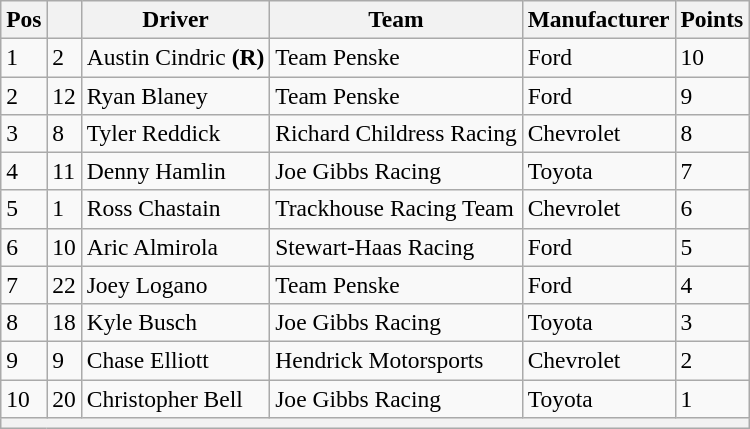<table class="wikitable" style="font-size:98%">
<tr>
<th>Pos</th>
<th></th>
<th>Driver</th>
<th>Team</th>
<th>Manufacturer</th>
<th>Points</th>
</tr>
<tr>
<td>1</td>
<td>2</td>
<td>Austin Cindric <strong>(R)</strong></td>
<td>Team Penske</td>
<td>Ford</td>
<td>10</td>
</tr>
<tr>
<td>2</td>
<td>12</td>
<td>Ryan Blaney</td>
<td>Team Penske</td>
<td>Ford</td>
<td>9</td>
</tr>
<tr>
<td>3</td>
<td>8</td>
<td>Tyler Reddick</td>
<td>Richard Childress Racing</td>
<td>Chevrolet</td>
<td>8</td>
</tr>
<tr>
<td>4</td>
<td>11</td>
<td>Denny Hamlin</td>
<td>Joe Gibbs Racing</td>
<td>Toyota</td>
<td>7</td>
</tr>
<tr>
<td>5</td>
<td>1</td>
<td>Ross Chastain</td>
<td>Trackhouse Racing Team</td>
<td>Chevrolet</td>
<td>6</td>
</tr>
<tr>
<td>6</td>
<td>10</td>
<td>Aric Almirola</td>
<td>Stewart-Haas Racing</td>
<td>Ford</td>
<td>5</td>
</tr>
<tr>
<td>7</td>
<td>22</td>
<td>Joey Logano</td>
<td>Team Penske</td>
<td>Ford</td>
<td>4</td>
</tr>
<tr>
<td>8</td>
<td>18</td>
<td>Kyle Busch</td>
<td>Joe Gibbs Racing</td>
<td>Toyota</td>
<td>3</td>
</tr>
<tr>
<td>9</td>
<td>9</td>
<td>Chase Elliott</td>
<td>Hendrick Motorsports</td>
<td>Chevrolet</td>
<td>2</td>
</tr>
<tr>
<td>10</td>
<td>20</td>
<td>Christopher Bell</td>
<td>Joe Gibbs Racing</td>
<td>Toyota</td>
<td>1</td>
</tr>
<tr>
<th colspan="6"></th>
</tr>
</table>
